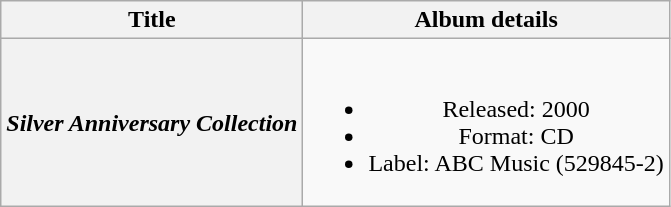<table class="wikitable plainrowheaders" style="text-align:center;" border="1">
<tr>
<th>Title</th>
<th>Album details</th>
</tr>
<tr>
<th scope="row"><em>Silver Anniversary Collection</em></th>
<td><br><ul><li>Released: 2000</li><li>Format: CD</li><li>Label: ABC Music  (529845-2)</li></ul></td>
</tr>
</table>
